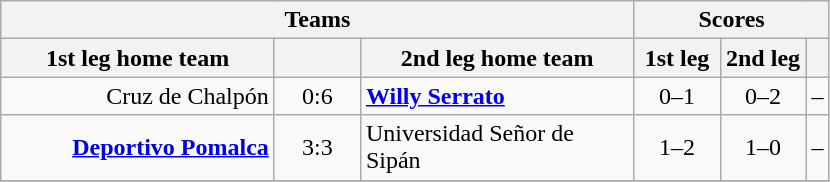<table class="wikitable" style="text-align: center;">
<tr>
<th colspan=3>Teams</th>
<th colspan=3>Scores</th>
</tr>
<tr>
<th width="175">1st leg home team</th>
<th width="50"></th>
<th width="175">2nd leg home team</th>
<th width="50">1st leg</th>
<th width="50">2nd leg</th>
<th></th>
</tr>
<tr>
<td align=right>Cruz de Chalpón</td>
<td>0:6</td>
<td align=left><strong><a href='#'>Willy Serrato</a></strong></td>
<td>0–1</td>
<td>0–2</td>
<td>–</td>
</tr>
<tr>
<td align=right><strong><a href='#'>Deportivo Pomalca</a></strong></td>
<td>3:3</td>
<td align=left>Universidad Señor de Sipán</td>
<td>1–2</td>
<td>1–0</td>
<td>–</td>
</tr>
<tr>
</tr>
</table>
